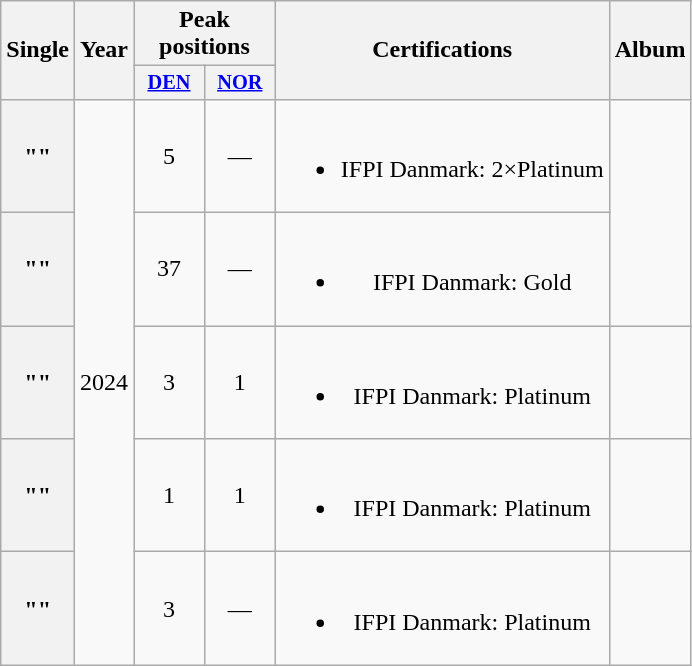<table class="wikitable plainrowheaders" style="text-align:center">
<tr>
<th scope="col" rowspan="2">Single</th>
<th scope="col" rowspan="2">Year</th>
<th scope="col" colspan="2">Peak positions</th>
<th scope="col" rowspan="2">Certifications</th>
<th scope="col" rowspan="2">Album</th>
</tr>
<tr>
<th scope="col" style="width:3em;font-size:85%;"><a href='#'>DEN</a><br></th>
<th scope="col" style="width:3em;font-size:85%;"><a href='#'>NOR</a><br></th>
</tr>
<tr>
<th scope="row">""</th>
<td rowspan="5">2024</td>
<td>5</td>
<td>—</td>
<td><br><ul><li>IFPI Danmark: 2×Platinum</li></ul></td>
<td rowspan="2"></td>
</tr>
<tr>
<th scope="row">""</th>
<td>37</td>
<td>—</td>
<td><br><ul><li>IFPI Danmark: Gold</li></ul></td>
</tr>
<tr>
<th scope="row">""</th>
<td>3</td>
<td>1</td>
<td><br><ul><li>IFPI Danmark: Platinum</li></ul></td>
<td></td>
</tr>
<tr>
<th scope="row">""<br></th>
<td>1</td>
<td>1</td>
<td><br><ul><li>IFPI Danmark: Platinum</li></ul></td>
<td></td>
</tr>
<tr>
<th scope="row">""</th>
<td>3</td>
<td>—</td>
<td><br><ul><li>IFPI Danmark: Platinum</li></ul></td>
<td></td>
</tr>
</table>
